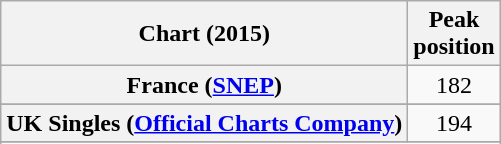<table class="wikitable sortable plainrowheaders" style="text-align:center">
<tr>
<th scope="col">Chart (2015)</th>
<th scope="col">Peak<br>position</th>
</tr>
<tr>
<th scope="row">France (<a href='#'>SNEP</a>)</th>
<td>182</td>
</tr>
<tr>
</tr>
<tr>
</tr>
<tr>
<th scope="row">UK Singles (<a href='#'>Official Charts Company</a>)</th>
<td align="center">194</td>
</tr>
<tr>
</tr>
<tr>
</tr>
</table>
